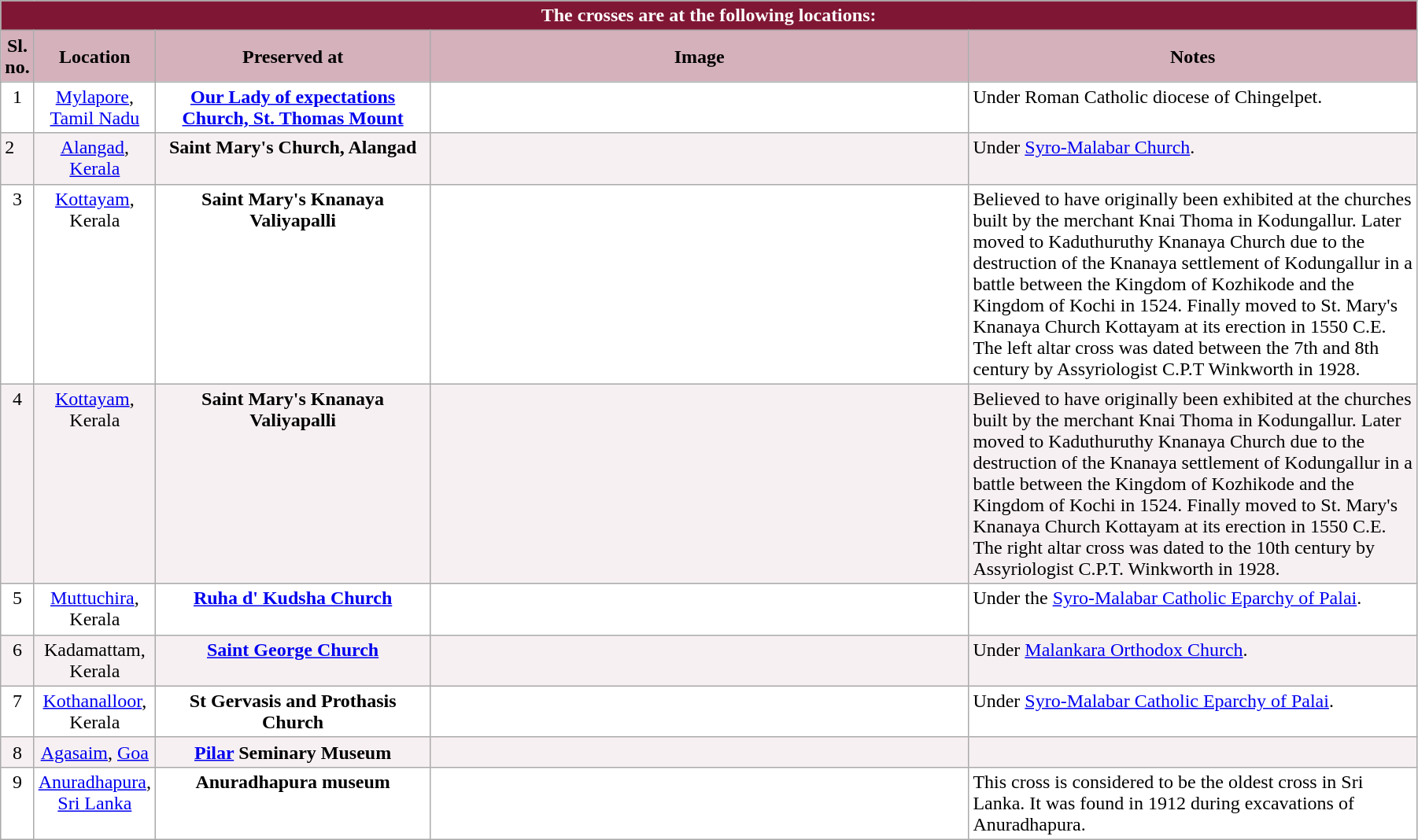<table class="wikitable" style="width: 95%;">
<tr>
<th colspan="5" style="background-color: #7F1734; color: white;">The crosses are at the following locations:</th>
</tr>
<tr>
<th style="background-color: #D4B1BB; width: 1%;">Sl. no.</th>
<th style="background-color: #D4B1BB; width: 6%;">Location</th>
<th style="background-color: #D4B1BB; width: 20%;">Preserved at</th>
<th style="background-color: #D4B1BB; width: 40%;">Image</th>
<th style="background-color: #D4B1BB; width: 33%;">Notes</th>
</tr>
<tr valign="top" style="background-color: white;">
<td style="text-align: center;">1</td>
<td style="text-align: center;"><a href='#'>Mylapore</a>, <a href='#'>Tamil Nadu</a></td>
<td style="text-align: center;"><strong><a href='#'>Our Lady of expectations Church, St. Thomas Mount</a></strong><br></td>
<td></td>
<td>Under Roman Catholic diocese of Chingelpet.</td>
</tr>
<tr valign="top" style="background-color: #F7F0F2;">
<td style="text-align: centre;">2</td>
<td style="text-align: center;"><a href='#'>Alangad</a>, <a href='#'>Kerala</a></td>
<td style="text-align: center;"><strong>Saint Mary's Church, Alangad</strong></td>
<td></td>
<td>Under <a href='#'>Syro-Malabar Church</a>.</td>
</tr>
<tr valign="top" style="background-color: white;">
<td style="text-align: center;">3</td>
<td style="text-align: center;"><a href='#'>Kottayam</a>, Kerala</td>
<td style="text-align: center;"><strong>Saint Mary's Knanaya Valiyapalli</strong></td>
<td></td>
<td>Believed to have originally been exhibited at the churches built by the merchant Knai Thoma in Kodungallur. Later moved to Kaduthuruthy Knanaya Church due to the destruction of the Knanaya settlement of Kodungallur in a battle between the Kingdom of Kozhikode and the Kingdom of Kochi in 1524. Finally moved to  St. Mary's Knanaya Church Kottayam at its erection in 1550 C.E.<br>The left altar cross was dated between the 7th and 8th century by Assyriologist C.P.T Winkworth in 1928.</td>
</tr>
<tr valign="top" style="background-color: #F7F0F2;">
<td style="text-align: center;">4</td>
<td style="text-align: center;"><a href='#'>Kottayam</a>, Kerala</td>
<td style="text-align: center;"><strong>Saint Mary's Knanaya Valiyapalli</strong></td>
<td></td>
<td>Believed to have originally been exhibited at the churches built by the merchant Knai Thoma in Kodungallur. Later moved to Kaduthuruthy Knanaya Church due to the destruction of the Knanaya settlement of Kodungallur in a battle between the Kingdom of Kozhikode and the Kingdom of Kochi in 1524. Finally moved to  St. Mary's Knanaya Church Kottayam at its erection in 1550 C.E.<br>The right altar cross was dated to the 10th century by Assyriologist C.P.T. Winkworth in 1928.</td>
</tr>
<tr valign="top" style="background-color: white;">
<td style="text-align: center;">5</td>
<td style="text-align: center;"><a href='#'>Muttuchira</a>, Kerala</td>
<td style="text-align: center;"><strong><a href='#'>Ruha d' Kudsha Church</a></strong></td>
<td></td>
<td>Under the <a href='#'>Syro-Malabar Catholic Eparchy of Palai</a>.</td>
</tr>
<tr valign="top" style="background-color: #F7F0F2;">
<td style="text-align: center;">6</td>
<td style="text-align: center;">Kadamattam, Kerala</td>
<td style="text-align: center;"><strong><a href='#'>Saint George Church</a></strong></td>
<td></td>
<td>Under <a href='#'>Malankara Orthodox Church</a>.</td>
</tr>
<tr valign="top" style="background-color: white;">
<td style="text-align: center;">7</td>
<td style="text-align: center;"><a href='#'>Kothanalloor</a>, Kerala</td>
<td style="text-align: center;"><strong>St Gervasis and Prothasis Church</strong></td>
<td></td>
<td>Under <a href='#'>Syro-Malabar Catholic Eparchy of Palai</a>.</td>
</tr>
<tr valign="top" style="background-color: #F7F0F2;">
<td style="text-align: center;">8</td>
<td style="text-align: center;"><a href='#'>Agasaim</a>, <a href='#'>Goa</a></td>
<td style="text-align: center;"><strong><a href='#'>Pilar</a> Seminary Museum</strong></td>
<td></td>
<td></td>
</tr>
<tr valign="top" style="background-color: white;">
<td style="text-align: center;">9</td>
<td style="text-align: center;"><a href='#'>Anuradhapura</a>, <a href='#'>Sri Lanka</a></td>
<td style="text-align: center;"><strong>Anuradhapura museum</strong></td>
<td></td>
<td>This cross is considered to be the oldest cross in Sri Lanka. It was found in 1912 during excavations of Anuradhapura.</td>
</tr>
</table>
